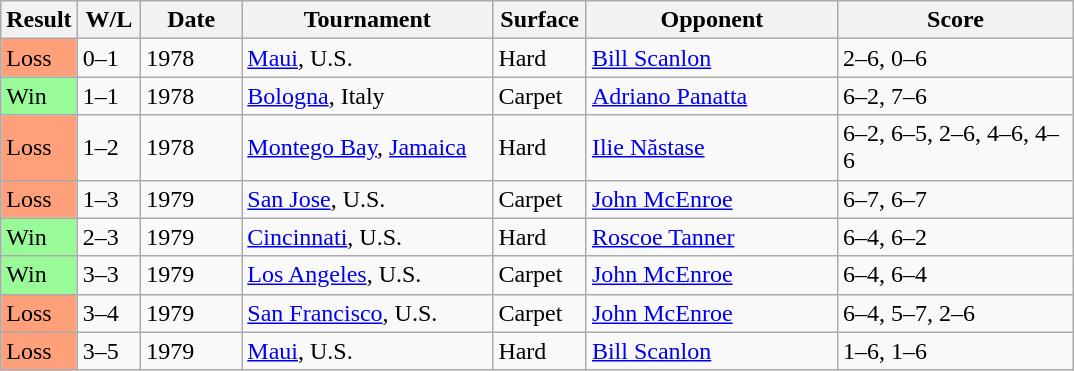<table class="sortable wikitable">
<tr>
<th style="width:40px">Result</th>
<th style="width:35px" class="unsortable">W/L</th>
<th style="width:60px">Date</th>
<th style="width:160px">Tournament</th>
<th style="width:55px">Surface</th>
<th style="width:160px">Opponent</th>
<th style="width:150px" class="unsortable">Score</th>
</tr>
<tr>
<td style="background:#ffa07a;">Loss</td>
<td>0–1</td>
<td>1978</td>
<td><a href='#'>Maui</a>, U.S.</td>
<td>Hard</td>
<td> <a href='#'>Bill Scanlon</a></td>
<td>2–6, 0–6</td>
</tr>
<tr>
<td style="background:#98fb98;">Win</td>
<td>1–1</td>
<td>1978</td>
<td><a href='#'>Bologna</a>, Italy</td>
<td>Carpet</td>
<td> <a href='#'>Adriano Panatta</a></td>
<td>6–2, 7–6</td>
</tr>
<tr>
<td style="background:#ffa07a;">Loss</td>
<td>1–2</td>
<td>1978</td>
<td><a href='#'>Montego Bay</a>, <a href='#'>Jamaica</a></td>
<td>Hard</td>
<td> <a href='#'>Ilie Năstase</a></td>
<td>6–2, 6–5, 2–6, 4–6, 4–6</td>
</tr>
<tr>
<td style="background:#ffa07a;">Loss</td>
<td>1–3</td>
<td>1979</td>
<td><a href='#'>San Jose</a>, U.S.</td>
<td>Carpet</td>
<td> <a href='#'>John McEnroe</a></td>
<td>6–7, 6–7</td>
</tr>
<tr>
<td style="background:#98fb98;">Win</td>
<td>2–3</td>
<td>1979</td>
<td><a href='#'>Cincinnati</a>, U.S.</td>
<td>Hard</td>
<td> <a href='#'>Roscoe Tanner</a></td>
<td>6–4, 6–2</td>
</tr>
<tr>
<td style="background:#98fb98;">Win</td>
<td>3–3</td>
<td>1979</td>
<td><a href='#'>Los Angeles</a>, U.S.</td>
<td>Carpet</td>
<td> <a href='#'>John McEnroe</a></td>
<td>6–4, 6–4</td>
</tr>
<tr>
<td style="background:#ffa07a;">Loss</td>
<td>3–4</td>
<td>1979</td>
<td><a href='#'>San Francisco</a>, U.S.</td>
<td>Carpet</td>
<td> <a href='#'>John McEnroe</a></td>
<td>6–4, 5–7, 2–6</td>
</tr>
<tr>
<td style="background:#ffa07a;">Loss</td>
<td>3–5</td>
<td>1979</td>
<td><a href='#'>Maui</a>, U.S.</td>
<td>Hard</td>
<td> <a href='#'>Bill Scanlon</a></td>
<td>1–6, 1–6</td>
</tr>
</table>
